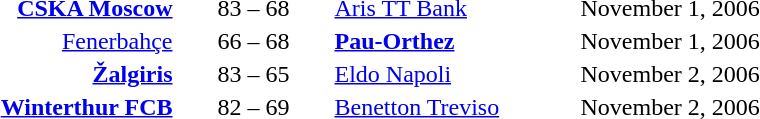<table style="text-align:center">
<tr>
<th width=160></th>
<th width=100></th>
<th width=160></th>
<th width=200></th>
</tr>
<tr>
<td align=right><strong><a href='#'>CSKA Moscow</a></strong> </td>
<td>83 – 68</td>
<td align=left> <a href='#'>Aris TT Bank</a></td>
<td align=left>November 1, 2006</td>
</tr>
<tr>
<td align=right><a href='#'>Fenerbahçe</a> </td>
<td>66 – 68</td>
<td align=left> <strong><a href='#'>Pau-Orthez</a></strong></td>
<td align=left>November 1, 2006</td>
</tr>
<tr>
<td align=right><strong><a href='#'>Žalgiris</a></strong> </td>
<td>83 – 65</td>
<td align=left> <a href='#'>Eldo Napoli</a></td>
<td align=left>November 2, 2006</td>
</tr>
<tr>
<td align=right><strong><a href='#'>Winterthur FCB</a></strong> </td>
<td>82 – 69</td>
<td align=left> <a href='#'>Benetton Treviso</a></td>
<td align=left>November 2, 2006</td>
</tr>
</table>
